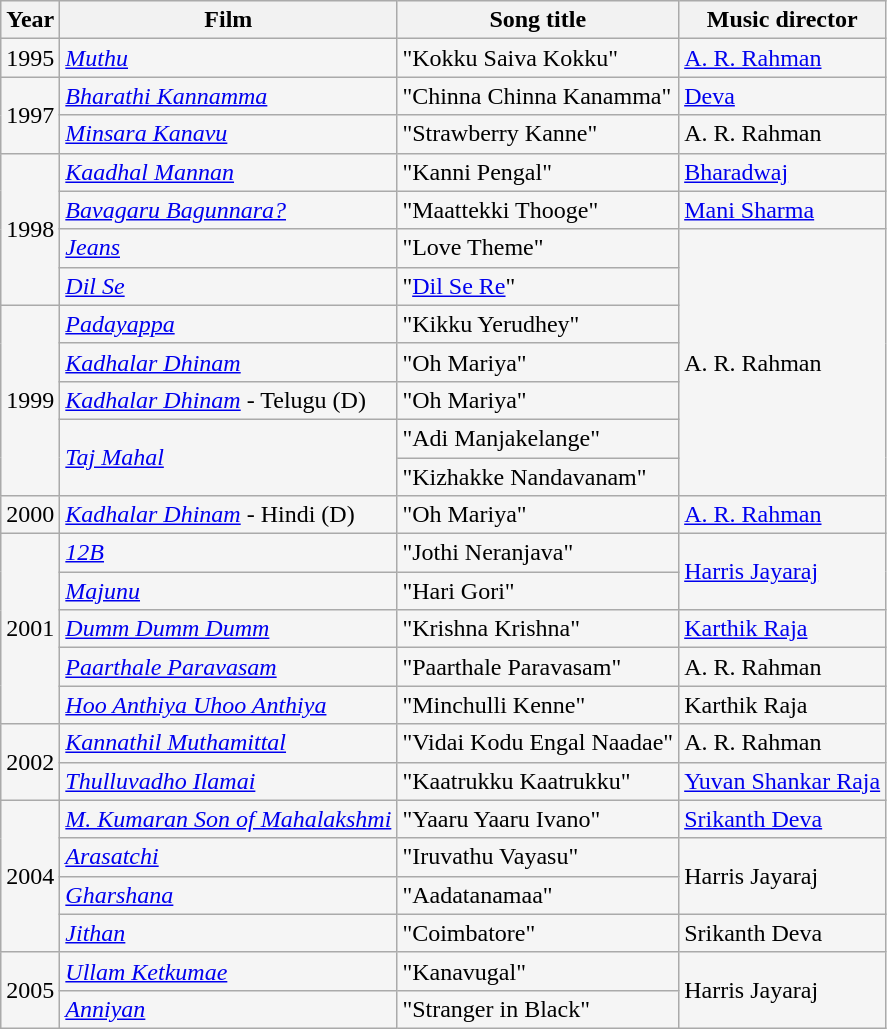<table class="wikitable sortable" style="background:#f5f5f5;">
<tr>
<th>Year</th>
<th>Film</th>
<th>Song title</th>
<th>Music director</th>
</tr>
<tr>
<td>1995</td>
<td><em><a href='#'>Muthu</a></em></td>
<td>"Kokku Saiva Kokku"</td>
<td><a href='#'>A. R. Rahman</a></td>
</tr>
<tr>
<td rowspan="2">1997</td>
<td><em><a href='#'>Bharathi Kannamma</a></em></td>
<td>"Chinna Chinna Kanamma"</td>
<td><a href='#'>Deva</a></td>
</tr>
<tr>
<td><em><a href='#'>Minsara Kanavu</a></em></td>
<td>"Strawberry Kanne"</td>
<td>A. R. Rahman</td>
</tr>
<tr>
<td rowspan="4">1998</td>
<td><em><a href='#'>Kaadhal Mannan</a></em></td>
<td>"Kanni Pengal"</td>
<td><a href='#'>Bharadwaj</a></td>
</tr>
<tr>
<td><em><a href='#'>Bavagaru Bagunnara?</a></em></td>
<td>"Maattekki Thooge"</td>
<td><a href='#'>Mani Sharma</a></td>
</tr>
<tr>
<td><em><a href='#'>Jeans</a></em></td>
<td>"Love Theme"</td>
<td rowspan="7">A. R. Rahman</td>
</tr>
<tr>
<td><em><a href='#'>Dil Se</a></em></td>
<td>"<a href='#'>Dil Se Re</a>"</td>
</tr>
<tr>
<td rowspan="5">1999</td>
<td><em><a href='#'>Padayappa</a></em></td>
<td>"Kikku Yerudhey"</td>
</tr>
<tr>
<td><em><a href='#'>Kadhalar Dhinam</a></em></td>
<td>"Oh Mariya"</td>
</tr>
<tr>
<td><em><a href='#'>Kadhalar Dhinam</a></em> - Telugu (D)</td>
<td>"Oh Mariya"</td>
</tr>
<tr>
<td rowspan="2"><em><a href='#'>Taj Mahal</a></em></td>
<td>"Adi Manjakelange"</td>
</tr>
<tr>
<td>"Kizhakke Nandavanam"</td>
</tr>
<tr>
<td>2000</td>
<td><em><a href='#'>Kadhalar Dhinam</a></em> - Hindi (D)</td>
<td>"Oh Mariya"</td>
<td><a href='#'>A. R. Rahman</a></td>
</tr>
<tr>
<td rowspan="5">2001</td>
<td><em><a href='#'>12B</a></em></td>
<td>"Jothi Neranjava"</td>
<td rowspan="2"><a href='#'>Harris Jayaraj</a></td>
</tr>
<tr>
<td><em><a href='#'>Majunu</a></em></td>
<td>"Hari Gori"</td>
</tr>
<tr>
<td><em><a href='#'>Dumm Dumm Dumm</a></em></td>
<td>"Krishna Krishna"</td>
<td><a href='#'>Karthik Raja</a></td>
</tr>
<tr>
<td><em><a href='#'>Paarthale Paravasam</a></em></td>
<td>"Paarthale Paravasam"</td>
<td>A. R. Rahman</td>
</tr>
<tr>
<td><em><a href='#'>Hoo Anthiya Uhoo Anthiya</a></em></td>
<td>"Minchulli Kenne"</td>
<td>Karthik Raja</td>
</tr>
<tr>
<td rowspan="2">2002</td>
<td><em><a href='#'>Kannathil Muthamittal</a></em></td>
<td>"Vidai Kodu Engal Naadae"</td>
<td>A. R. Rahman</td>
</tr>
<tr>
<td><em><a href='#'>Thulluvadho Ilamai</a></em></td>
<td>"Kaatrukku Kaatrukku"</td>
<td><a href='#'>Yuvan Shankar Raja</a></td>
</tr>
<tr>
<td rowspan="4">2004</td>
<td><em><a href='#'>M. Kumaran Son of Mahalakshmi</a></em></td>
<td>"Yaaru Yaaru Ivano"</td>
<td><a href='#'>Srikanth Deva</a></td>
</tr>
<tr>
<td><em><a href='#'>Arasatchi</a></em></td>
<td>"Iruvathu Vayasu"</td>
<td rowspan="2">Harris Jayaraj</td>
</tr>
<tr>
<td><em><a href='#'>Gharshana</a></em></td>
<td>"Aadatanamaa"</td>
</tr>
<tr>
<td><em><a href='#'>Jithan</a></em></td>
<td>"Coimbatore"</td>
<td>Srikanth Deva</td>
</tr>
<tr>
<td rowspan="2">2005</td>
<td><em><a href='#'>Ullam Ketkumae</a></em></td>
<td>"Kanavugal"</td>
<td rowspan="2">Harris Jayaraj</td>
</tr>
<tr>
<td><em><a href='#'>Anniyan</a></em></td>
<td>"Stranger in Black"</td>
</tr>
</table>
